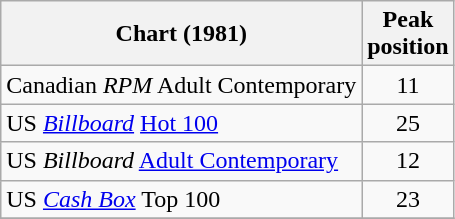<table class="wikitable sortable">
<tr>
<th align="left">Chart (1981)</th>
<th align="left">Peak<br>position</th>
</tr>
<tr>
<td>Canadian <em>RPM</em> Adult Contemporary</td>
<td style="text-align:center;">11</td>
</tr>
<tr>
<td>US <em><a href='#'>Billboard</a></em> <a href='#'>Hot 100</a></td>
<td style="text-align:center;">25</td>
</tr>
<tr>
<td>US <em>Billboard</em> <a href='#'>Adult Contemporary</a></td>
<td style="text-align:center;">12</td>
</tr>
<tr>
<td>US <em><a href='#'>Cash Box</a></em> Top 100</td>
<td style="text-align:center;">23</td>
</tr>
<tr>
</tr>
</table>
